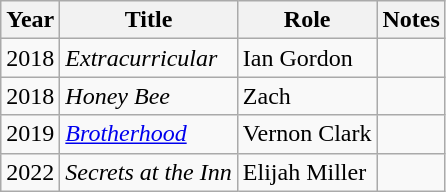<table class="wikitable sortable">
<tr>
<th>Year</th>
<th>Title</th>
<th>Role</th>
<th class="unsortable">Notes</th>
</tr>
<tr>
<td>2018</td>
<td><em>Extracurricular</em></td>
<td>Ian Gordon</td>
<td></td>
</tr>
<tr>
<td>2018</td>
<td><em>Honey Bee</em></td>
<td>Zach</td>
<td></td>
</tr>
<tr>
<td>2019</td>
<td><em><a href='#'>Brotherhood</a></em></td>
<td>Vernon Clark</td>
<td></td>
</tr>
<tr>
<td>2022</td>
<td><em>Secrets at the Inn</em></td>
<td>Elijah Miller</td>
<td></td>
</tr>
</table>
